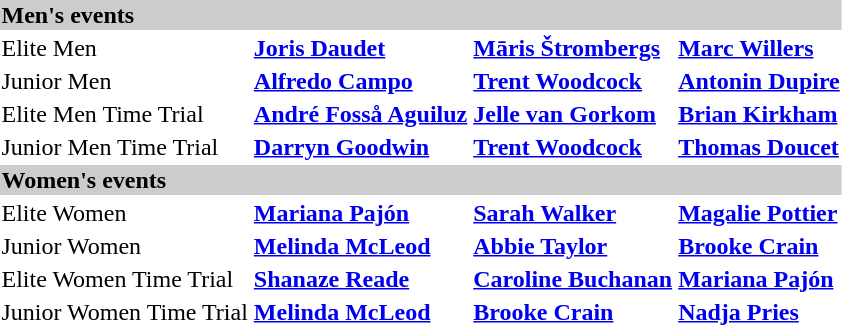<table>
<tr bgcolor="#cccccc">
<td colspan=4><strong>Men's events</strong></td>
</tr>
<tr>
<td>Elite Men</td>
<td><strong><a href='#'>Joris Daudet</a></strong><br></td>
<td><strong><a href='#'>Māris Štrombergs</a></strong><br></td>
<td><strong><a href='#'>Marc Willers</a></strong><br></td>
</tr>
<tr>
<td>Junior Men</td>
<td><strong><a href='#'>Alfredo Campo</a></strong><br></td>
<td><strong><a href='#'>Trent Woodcock</a></strong><br></td>
<td><strong><a href='#'>Antonin Dupire</a></strong><br></td>
</tr>
<tr>
<td>Elite Men Time Trial</td>
<td><strong><a href='#'>André Fosså Aguiluz</a></strong><br></td>
<td><strong><a href='#'>Jelle van Gorkom</a></strong><br></td>
<td><strong><a href='#'>Brian Kirkham</a></strong><br></td>
</tr>
<tr>
<td>Junior Men Time Trial</td>
<td><strong><a href='#'>Darryn Goodwin</a></strong><br></td>
<td><strong><a href='#'>Trent Woodcock</a></strong><br></td>
<td><strong><a href='#'>Thomas Doucet</a></strong><br></td>
</tr>
<tr bgcolor="#cccccc">
<td colspan=4><strong>Women's events</strong></td>
</tr>
<tr>
<td>Elite Women</td>
<td><strong><a href='#'>Mariana Pajón</a></strong><br></td>
<td><strong><a href='#'>Sarah Walker</a></strong><br></td>
<td><strong><a href='#'>Magalie Pottier</a></strong><br></td>
</tr>
<tr>
<td>Junior Women</td>
<td><strong><a href='#'>Melinda McLeod</a></strong><br></td>
<td><strong><a href='#'>Abbie Taylor</a></strong><br></td>
<td><strong><a href='#'>Brooke Crain</a></strong><br></td>
</tr>
<tr>
<td>Elite Women Time Trial</td>
<td><strong><a href='#'>Shanaze Reade</a></strong><br></td>
<td><strong><a href='#'>Caroline Buchanan</a></strong><br></td>
<td><strong><a href='#'>Mariana Pajón</a></strong><br></td>
</tr>
<tr>
<td>Junior Women Time Trial</td>
<td><strong><a href='#'>Melinda McLeod</a></strong><br></td>
<td><strong><a href='#'>Brooke Crain</a></strong><br></td>
<td><strong><a href='#'>Nadja Pries</a></strong><br></td>
</tr>
<tr>
</tr>
</table>
